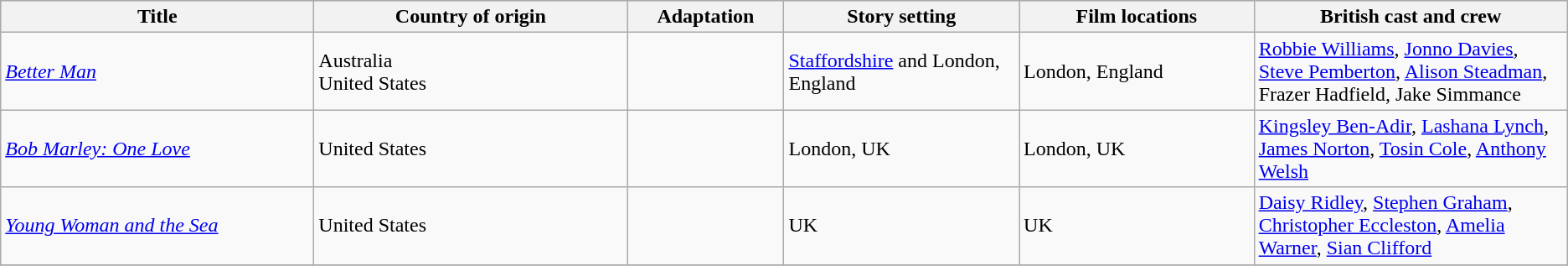<table class="wikitable">
<tr style="background:#b0e0e6; text-align:center;">
<th style="width:20%;">Title</th>
<th style="width:20%;">Country of origin</th>
<th style="width:10%;">Adaptation</th>
<th style="width:15%;">Story setting</th>
<th style="width:15%;">Film locations</th>
<th style="width:30%;">British cast and crew</th>
</tr>
<tr>
<td><em><a href='#'>Better Man</a></em></td>
<td>Australia<br>United States</td>
<td></td>
<td><a href='#'>Staffordshire</a> and London, England</td>
<td>London, England</td>
<td><a href='#'>Robbie Williams</a>, <a href='#'>Jonno Davies</a>, <a href='#'>Steve Pemberton</a>, <a href='#'>Alison Steadman</a>, Frazer Hadfield, Jake Simmance</td>
</tr>
<tr>
<td><em><a href='#'>Bob Marley: One Love</a></em></td>
<td>United States</td>
<td></td>
<td>London, UK</td>
<td>London, UK</td>
<td><a href='#'>Kingsley Ben-Adir</a>, <a href='#'>Lashana Lynch</a>, <a href='#'>James Norton</a>, <a href='#'>Tosin Cole</a>, <a href='#'>Anthony Welsh</a></td>
</tr>
<tr>
<td><em><a href='#'>Young Woman and the Sea</a></em></td>
<td>United States</td>
<td></td>
<td>UK</td>
<td>UK</td>
<td><a href='#'>Daisy Ridley</a>, <a href='#'>Stephen Graham</a>, <a href='#'>Christopher Eccleston</a>, <a href='#'>Amelia Warner</a>, <a href='#'>Sian Clifford</a></td>
</tr>
<tr>
</tr>
</table>
